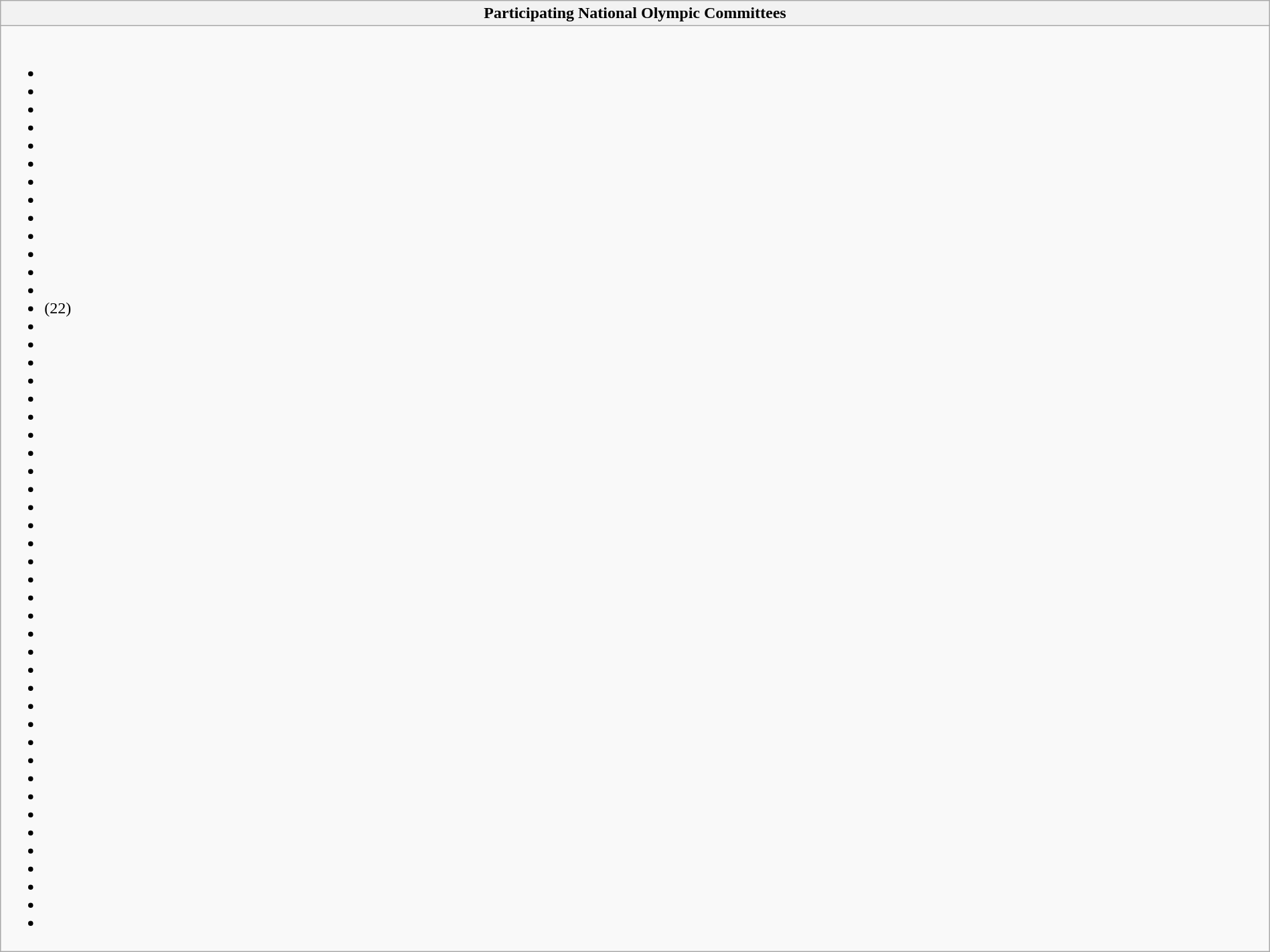<table class="wikitable collapsible" style="width:100%;">
<tr>
<th>Participating National Olympic Committees</th>
</tr>
<tr>
<td><br><ul><li></li><li></li><li></li><li></li><li></li><li></li><li></li><li></li><li></li><li></li><li></li><li></li><li></li><li> (22)</li><li></li><li></li><li></li><li></li><li></li><li></li><li></li><li></li><li></li><li></li><li></li><li></li><li></li><li></li><li></li><li></li><li></li><li></li><li></li><li></li><li></li><li></li><li></li><li></li><li></li><li></li><li></li><li></li><li></li><li></li><li></li><li></li><li></li><li></li></ul></td>
</tr>
</table>
